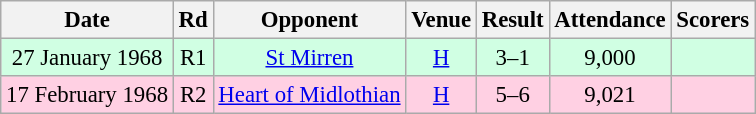<table class="wikitable sortable" style="font-size:95%; text-align:center">
<tr>
<th>Date</th>
<th>Rd</th>
<th>Opponent</th>
<th>Venue</th>
<th>Result</th>
<th>Attendance</th>
<th>Scorers</th>
</tr>
<tr bgcolor = "#d0ffe3">
<td>27 January 1968</td>
<td>R1</td>
<td><a href='#'>St Mirren</a></td>
<td><a href='#'>H</a></td>
<td>3–1</td>
<td>9,000</td>
<td></td>
</tr>
<tr bgcolor = "#ffd0e3">
<td>17 February 1968</td>
<td>R2</td>
<td><a href='#'>Heart of Midlothian</a></td>
<td><a href='#'>H</a></td>
<td>5–6</td>
<td>9,021</td>
<td></td>
</tr>
</table>
